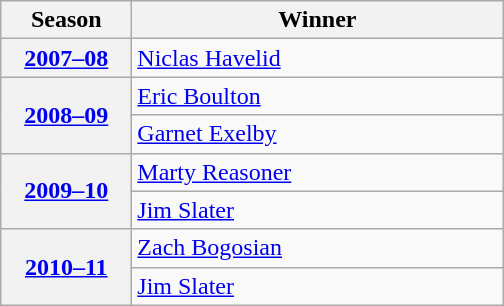<table class="wikitable">
<tr>
<th scope="col" style="width:5em">Season</th>
<th scope="col" style="width:15em">Winner</th>
</tr>
<tr>
<th scope="row"><a href='#'>2007–08</a></th>
<td><a href='#'>Niclas Havelid</a></td>
</tr>
<tr>
<th scope="row" rowspan="2"><a href='#'>2008–09</a></th>
<td><a href='#'>Eric Boulton</a></td>
</tr>
<tr>
<td><a href='#'>Garnet Exelby</a></td>
</tr>
<tr>
<th scope="row" rowspan="2"><a href='#'>2009–10</a></th>
<td><a href='#'>Marty Reasoner</a></td>
</tr>
<tr>
<td><a href='#'>Jim Slater</a></td>
</tr>
<tr>
<th scope="row" rowspan="2"><a href='#'>2010–11</a></th>
<td><a href='#'>Zach Bogosian</a></td>
</tr>
<tr>
<td><a href='#'>Jim Slater</a></td>
</tr>
</table>
